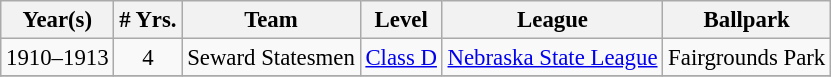<table class="wikitable" style="text-align:center; font-size: 95%;">
<tr>
<th>Year(s)</th>
<th># Yrs.</th>
<th>Team</th>
<th>Level</th>
<th>League</th>
<th>Ballpark</th>
</tr>
<tr>
<td>1910–1913</td>
<td>4</td>
<td>Seward Statesmen</td>
<td><a href='#'>Class D</a></td>
<td><a href='#'>Nebraska State League</a></td>
<td>Fairgrounds Park</td>
</tr>
<tr>
</tr>
</table>
